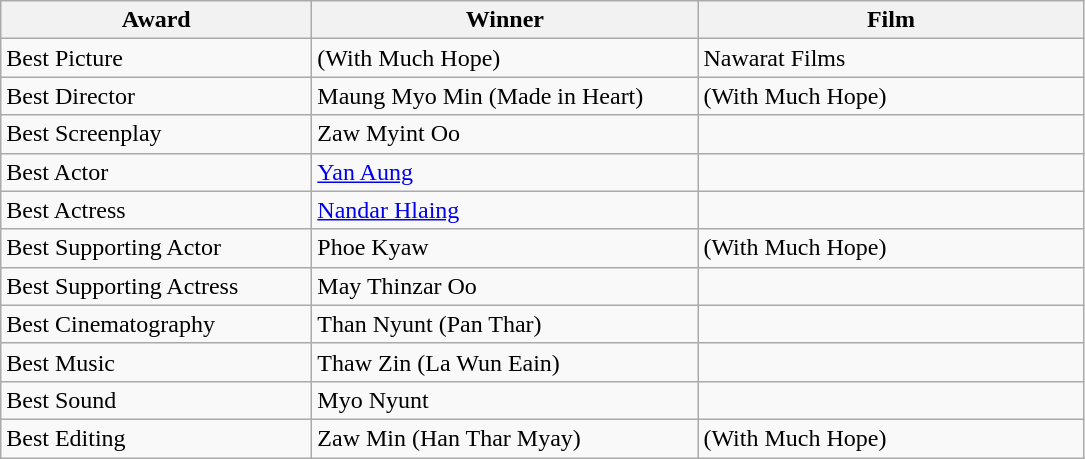<table class="wikitable">
<tr>
<th width="200"><strong>Award</strong></th>
<th width="250"><strong>Winner</strong></th>
<th width="250"><strong>Film</strong></th>
</tr>
<tr>
<td>Best Picture</td>
<td> (With Much Hope)</td>
<td>Nawarat Films</td>
</tr>
<tr>
<td>Best Director</td>
<td>Maung Myo Min (Made in Heart)</td>
<td> (With Much Hope)</td>
</tr>
<tr>
<td>Best Screenplay</td>
<td>Zaw Myint Oo</td>
<td></td>
</tr>
<tr>
<td>Best Actor</td>
<td><a href='#'>Yan Aung</a></td>
<td></td>
</tr>
<tr>
<td>Best Actress</td>
<td><a href='#'>Nandar Hlaing</a></td>
<td></td>
</tr>
<tr>
<td>Best Supporting Actor</td>
<td>Phoe Kyaw</td>
<td> (With Much Hope)</td>
</tr>
<tr>
<td>Best Supporting Actress</td>
<td>May Thinzar Oo</td>
<td></td>
</tr>
<tr>
<td>Best Cinematography</td>
<td>Than Nyunt (Pan Thar)</td>
<td></td>
</tr>
<tr>
<td>Best Music</td>
<td>Thaw Zin (La Wun Eain)</td>
<td></td>
</tr>
<tr>
<td>Best Sound</td>
<td>Myo Nyunt</td>
<td></td>
</tr>
<tr>
<td>Best Editing</td>
<td>Zaw Min (Han Thar Myay)</td>
<td> (With Much Hope)</td>
</tr>
</table>
